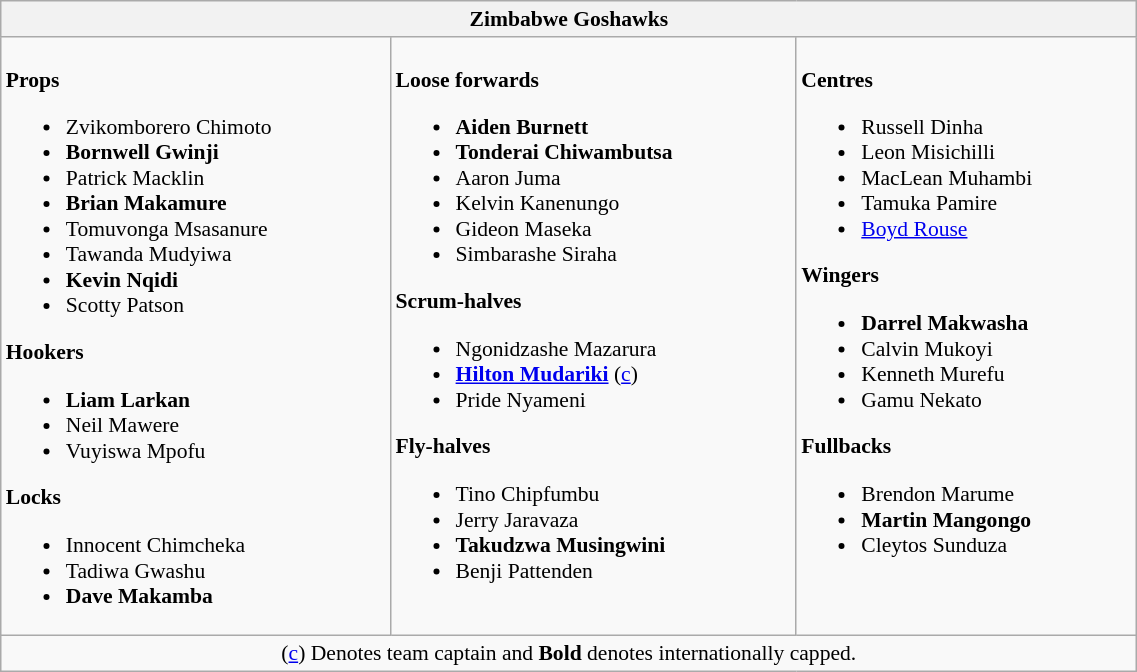<table class="wikitable" style="text-align:left; font-size:90%; width:60%">
<tr>
<th colspan="100%">Zimbabwe Goshawks</th>
</tr>
<tr valign="top">
<td><br><strong>Props</strong><ul><li>Zvikomborero Chimoto</li><li><strong>Bornwell Gwinji</strong></li><li>Patrick Macklin</li><li><strong>Brian Makamure</strong></li><li>Tomuvonga Msasanure</li><li>Tawanda Mudyiwa</li><li><strong>Kevin Nqidi</strong></li><li>Scotty Patson</li></ul><strong>Hookers</strong><ul><li><strong>Liam Larkan</strong></li><li>Neil Mawere</li><li>Vuyiswa Mpofu</li></ul><strong>Locks</strong><ul><li>Innocent Chimcheka</li><li>Tadiwa Gwashu</li><li><strong>Dave Makamba</strong></li></ul></td>
<td><br><strong>Loose forwards</strong><ul><li><strong>Aiden Burnett</strong></li><li><strong>Tonderai Chiwambutsa</strong></li><li>Aaron Juma</li><li>Kelvin Kanenungo</li><li>Gideon Maseka</li><li>Simbarashe Siraha</li></ul><strong>Scrum-halves</strong><ul><li>Ngonidzashe Mazarura</li><li><strong><a href='#'>Hilton Mudariki</a></strong> (<a href='#'>c</a>)</li><li>Pride Nyameni</li></ul><strong>Fly-halves</strong><ul><li>Tino Chipfumbu</li><li>Jerry Jaravaza</li><li><strong>Takudzwa Musingwini</strong></li><li>Benji Pattenden</li></ul></td>
<td><br><strong>Centres</strong><ul><li>Russell Dinha</li><li>Leon Misichilli</li><li>MacLean Muhambi</li><li>Tamuka Pamire</li><li><a href='#'>Boyd Rouse</a></li></ul><strong>Wingers</strong><ul><li><strong>Darrel Makwasha</strong></li><li>Calvin Mukoyi</li><li>Kenneth Murefu</li><li>Gamu Nekato</li></ul><strong>Fullbacks</strong><ul><li>Brendon Marume</li><li><strong>Martin Mangongo</strong></li><li>Cleytos Sunduza</li></ul></td>
</tr>
<tr>
<td colspan="100%" style="text-align:center;">(<a href='#'>c</a>) Denotes team captain and <strong>Bold</strong> denotes internationally capped.</td>
</tr>
</table>
